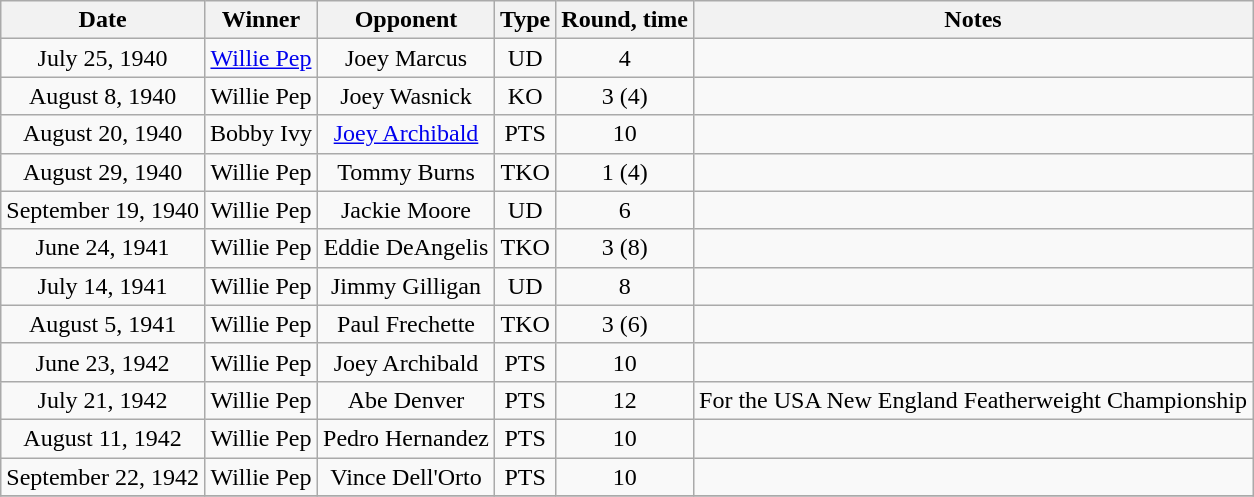<table class="wikitable" style="text-align:center">
<tr>
<th>Date</th>
<th>Winner</th>
<th>Opponent</th>
<th>Type</th>
<th>Round, time</th>
<th>Notes</th>
</tr>
<tr>
<td>July 25, 1940</td>
<td><a href='#'>Willie Pep</a></td>
<td>Joey Marcus</td>
<td>UD</td>
<td>4</td>
<td></td>
</tr>
<tr>
<td>August 8, 1940</td>
<td>Willie Pep</td>
<td>Joey Wasnick</td>
<td>KO</td>
<td>3 (4)</td>
<td></td>
</tr>
<tr>
<td>August 20, 1940</td>
<td>Bobby Ivy</td>
<td><a href='#'>Joey Archibald</a></td>
<td>PTS</td>
<td>10</td>
<td></td>
</tr>
<tr>
<td>August 29, 1940</td>
<td>Willie Pep</td>
<td>Tommy Burns</td>
<td>TKO</td>
<td>1 (4)</td>
<td></td>
</tr>
<tr>
<td>September 19, 1940</td>
<td>Willie Pep</td>
<td>Jackie Moore</td>
<td>UD</td>
<td>6</td>
<td></td>
</tr>
<tr>
<td>June 24, 1941</td>
<td>Willie Pep</td>
<td>Eddie DeAngelis</td>
<td>TKO</td>
<td>3 (8)</td>
<td></td>
</tr>
<tr>
<td>July 14, 1941</td>
<td>Willie Pep</td>
<td>Jimmy Gilligan</td>
<td>UD</td>
<td>8</td>
<td></td>
</tr>
<tr>
<td>August 5, 1941</td>
<td>Willie Pep</td>
<td>Paul Frechette</td>
<td>TKO</td>
<td>3 (6)</td>
</tr>
<tr>
<td>June 23, 1942</td>
<td>Willie Pep</td>
<td>Joey Archibald</td>
<td>PTS</td>
<td>10</td>
<td></td>
</tr>
<tr>
<td>July 21, 1942</td>
<td>Willie Pep</td>
<td>Abe Denver</td>
<td>PTS</td>
<td>12</td>
<td>For the USA New England Featherweight Championship</td>
</tr>
<tr>
<td>August 11, 1942</td>
<td>Willie Pep</td>
<td>Pedro Hernandez</td>
<td>PTS</td>
<td>10</td>
<td></td>
</tr>
<tr>
<td>September 22, 1942</td>
<td>Willie Pep</td>
<td>Vince Dell'Orto</td>
<td>PTS</td>
<td>10</td>
<td></td>
</tr>
<tr>
</tr>
</table>
